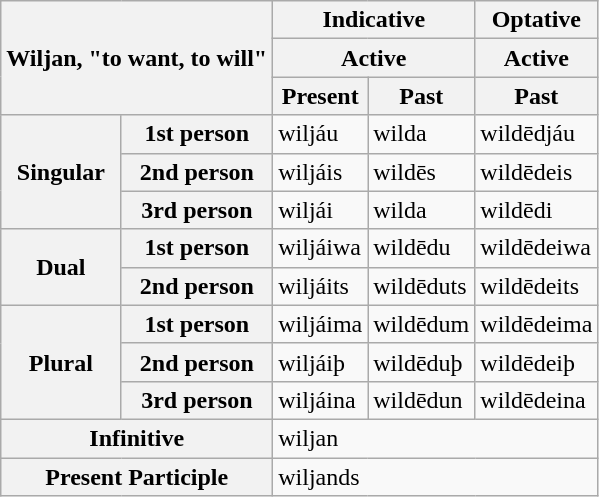<table class="wikitable mw-collapsible">
<tr>
<th colspan="2" rowspan="3">Wiljan, "to want, to will"</th>
<th colspan="2">Indicative</th>
<th>Optative</th>
</tr>
<tr>
<th colspan="2">Active</th>
<th>Active</th>
</tr>
<tr>
<th>Present</th>
<th>Past</th>
<th>Past</th>
</tr>
<tr>
<th rowspan="3">Singular</th>
<th>1st person</th>
<td>wiljáu</td>
<td>wilda</td>
<td>wildēdjáu</td>
</tr>
<tr>
<th>2nd person</th>
<td>wiljáis</td>
<td>wildēs</td>
<td>wildēdeis</td>
</tr>
<tr>
<th>3rd person</th>
<td>wiljái</td>
<td>wilda</td>
<td>wildēdi</td>
</tr>
<tr>
<th rowspan="2">Dual</th>
<th>1st person</th>
<td>wiljáiwa</td>
<td>wildēdu</td>
<td>wildēdeiwa</td>
</tr>
<tr>
<th>2nd person</th>
<td>wiljáits</td>
<td>wildēduts</td>
<td>wildēdeits</td>
</tr>
<tr>
<th rowspan="3">Plural</th>
<th>1st person</th>
<td>wiljáima</td>
<td>wildēdum</td>
<td>wildēdeima</td>
</tr>
<tr>
<th>2nd person</th>
<td>wiljáiþ</td>
<td>wildēduþ</td>
<td>wildēdeiþ</td>
</tr>
<tr>
<th>3rd person</th>
<td>wiljáina</td>
<td>wildēdun</td>
<td>wildēdeina</td>
</tr>
<tr>
<th colspan="2">Infinitive</th>
<td colspan="3">wiljan</td>
</tr>
<tr>
<th colspan="2">Present Participle</th>
<td colspan="3">wiljands</td>
</tr>
</table>
